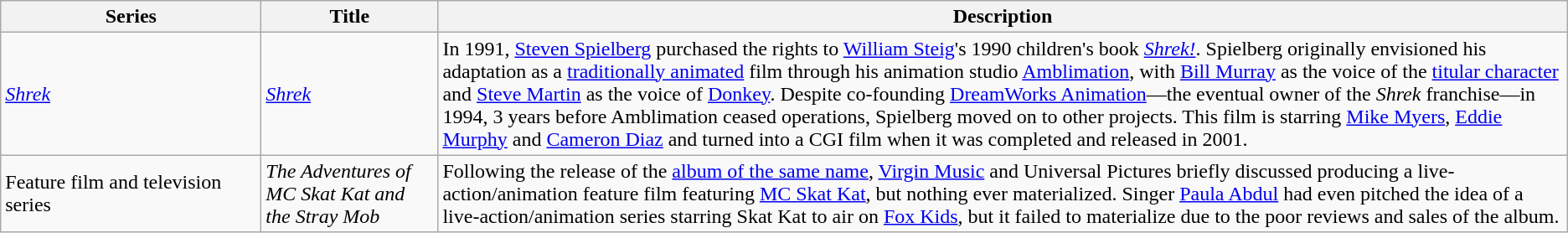<table class="wikitable">
<tr>
<th style="width:150pt;">Series</th>
<th style="width:100pt;">Title</th>
<th>Description</th>
</tr>
<tr>
<td><em><a href='#'>Shrek</a></em></td>
<td><em><a href='#'>Shrek</a></em></td>
<td>In 1991, <a href='#'>Steven Spielberg</a> purchased the rights to <a href='#'>William Steig</a>'s 1990 children's book <em><a href='#'>Shrek!</a></em>. Spielberg originally envisioned his adaptation as a <a href='#'>traditionally animated</a> film through his animation studio <a href='#'>Amblimation</a>, with <a href='#'>Bill Murray</a> as the voice of the <a href='#'>titular character</a> and <a href='#'>Steve Martin</a> as the voice of <a href='#'>Donkey</a>. Despite co-founding <a href='#'>DreamWorks Animation</a>—the eventual owner of the <em>Shrek</em> franchise—in 1994, 3 years before Amblimation ceased operations,  Spielberg moved on to other projects. This film is starring <a href='#'>Mike Myers</a>, <a href='#'>Eddie Murphy</a> and <a href='#'>Cameron Diaz</a> and turned into a CGI film when it was completed and released in 2001.</td>
</tr>
<tr>
<td>Feature film and television series</td>
<td><em>The Adventures of MC Skat Kat and the Stray Mob</em></td>
<td>Following the release of the <a href='#'>album of the same name</a>, <a href='#'>Virgin Music</a> and Universal Pictures briefly discussed producing a live-action/animation feature film featuring <a href='#'>MC Skat Kat</a>, but nothing ever materialized. Singer <a href='#'>Paula Abdul</a> had even pitched the idea of a live-action/animation series starring Skat Kat to air on <a href='#'>Fox Kids</a>, but it failed to materialize due to the poor reviews and sales of the album.</td>
</tr>
</table>
